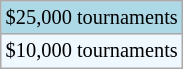<table class="wikitable" style="font-size:85%;">
<tr style="background:lightblue;">
<td>$25,000 tournaments</td>
</tr>
<tr style="background:#f0f8ff;">
<td>$10,000 tournaments</td>
</tr>
</table>
